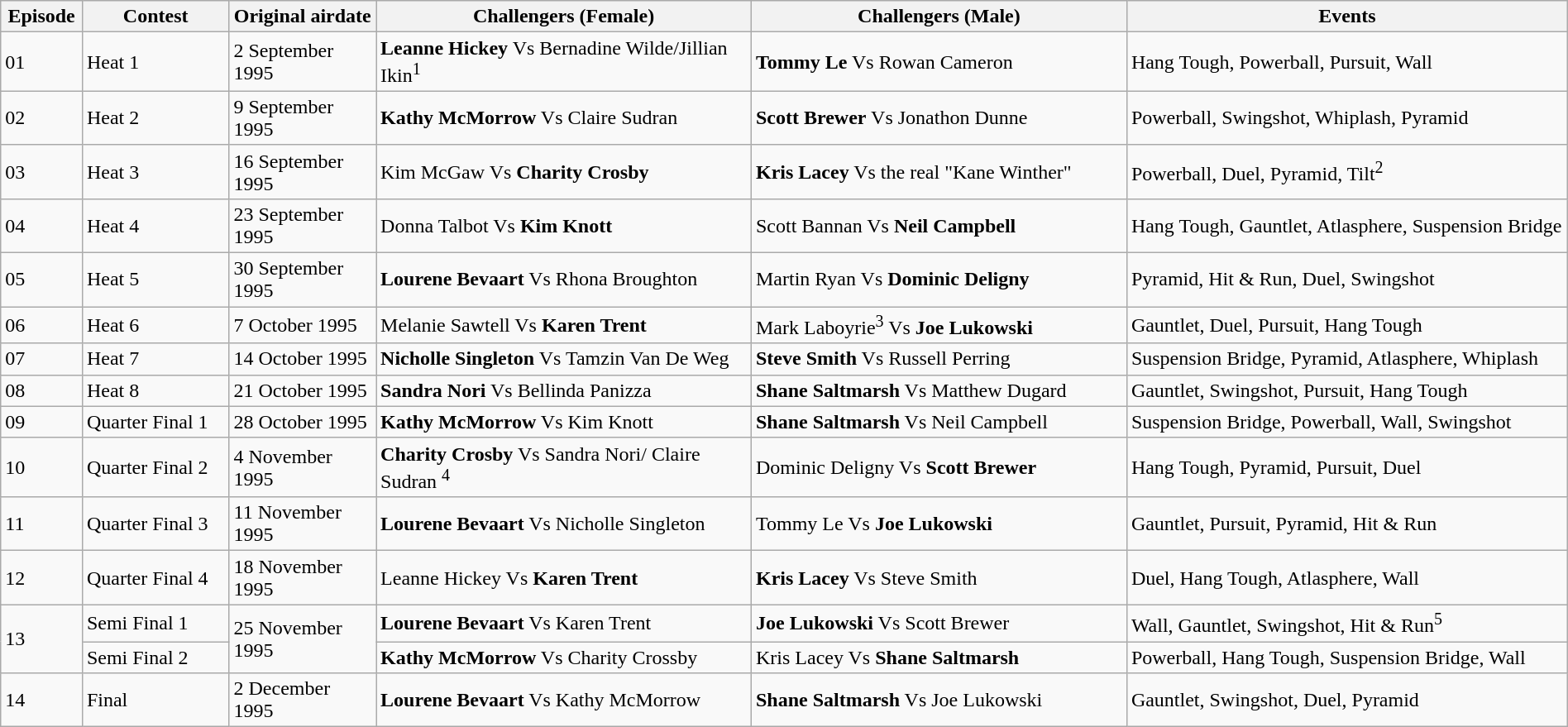<table class="wikitable" width=100% style="margin-right: 0;">
<tr>
<th width="5%">Episode</th>
<th width="9%">Contest</th>
<th width="9%">Original airdate</th>
<th width="23%">Challengers (Female)</th>
<th width="23%">Challengers (Male)</th>
<th width="27%">Events</th>
</tr>
<tr>
<td>01</td>
<td>Heat 1</td>
<td>2 September 1995</td>
<td><strong>Leanne Hickey</strong> Vs Bernadine Wilde/Jillian Ikin<sup>1</sup></td>
<td><strong>Tommy Le</strong> Vs Rowan Cameron</td>
<td>Hang Tough, Powerball, Pursuit, Wall</td>
</tr>
<tr>
<td>02</td>
<td>Heat 2</td>
<td>9 September 1995</td>
<td><strong>Kathy McMorrow</strong> Vs Claire Sudran</td>
<td><strong>Scott Brewer</strong> Vs Jonathon Dunne</td>
<td>Powerball, Swingshot, Whiplash, Pyramid</td>
</tr>
<tr>
<td>03</td>
<td>Heat 3</td>
<td>16 September 1995</td>
<td>Kim McGaw Vs <strong>Charity Crosby</strong></td>
<td><strong>Kris Lacey</strong> Vs the real "Kane Winther"</td>
<td>Powerball, Duel, Pyramid, Tilt<sup>2</sup></td>
</tr>
<tr>
<td>04</td>
<td>Heat 4</td>
<td>23 September 1995</td>
<td>Donna Talbot Vs <strong>Kim Knott</strong></td>
<td>Scott Bannan Vs <strong>Neil Campbell</strong></td>
<td>Hang Tough, Gauntlet, Atlasphere, Suspension Bridge</td>
</tr>
<tr>
<td>05</td>
<td>Heat 5</td>
<td>30 September 1995</td>
<td><strong>Lourene Bevaart</strong> Vs Rhona Broughton</td>
<td>Martin Ryan Vs <strong>Dominic Deligny</strong></td>
<td>Pyramid, Hit & Run, Duel, Swingshot</td>
</tr>
<tr>
<td>06</td>
<td>Heat 6</td>
<td>7 October 1995</td>
<td>Melanie Sawtell Vs <strong>Karen Trent</strong></td>
<td>Mark Laboyrie<sup>3</sup> Vs <strong>Joe Lukowski</strong></td>
<td>Gauntlet, Duel, Pursuit, Hang Tough</td>
</tr>
<tr>
<td>07</td>
<td>Heat 7</td>
<td>14 October 1995</td>
<td><strong>Nicholle Singleton</strong> Vs Tamzin Van De Weg</td>
<td><strong>Steve Smith</strong> Vs Russell Perring</td>
<td>Suspension Bridge, Pyramid, Atlasphere, Whiplash</td>
</tr>
<tr>
<td>08</td>
<td>Heat 8</td>
<td>21 October 1995</td>
<td><strong>Sandra Nori</strong> Vs Bellinda Panizza</td>
<td><strong>Shane Saltmarsh</strong> Vs Matthew Dugard</td>
<td>Gauntlet, Swingshot, Pursuit, Hang Tough</td>
</tr>
<tr>
<td>09</td>
<td>Quarter Final 1</td>
<td>28 October 1995</td>
<td><strong>Kathy McMorrow</strong> Vs Kim Knott</td>
<td><strong>Shane Saltmarsh</strong> Vs Neil Campbell</td>
<td>Suspension Bridge, Powerball, Wall, Swingshot</td>
</tr>
<tr>
<td>10</td>
<td>Quarter Final 2</td>
<td>4 November 1995</td>
<td><strong>Charity Crosby</strong> Vs Sandra Nori/ Claire Sudran <sup>4</sup></td>
<td>Dominic Deligny Vs <strong>Scott Brewer</strong></td>
<td>Hang Tough, Pyramid, Pursuit, Duel</td>
</tr>
<tr>
<td>11</td>
<td>Quarter Final 3</td>
<td>11 November 1995</td>
<td><strong>Lourene Bevaart</strong> Vs Nicholle Singleton</td>
<td>Tommy Le Vs <strong>Joe Lukowski</strong></td>
<td>Gauntlet, Pursuit, Pyramid, Hit & Run</td>
</tr>
<tr>
<td>12</td>
<td>Quarter Final 4</td>
<td>18 November 1995</td>
<td>Leanne Hickey Vs <strong>Karen Trent</strong></td>
<td><strong>Kris Lacey</strong> Vs Steve Smith</td>
<td>Duel, Hang Tough, Atlasphere, Wall</td>
</tr>
<tr>
<td rowspan="2">13</td>
<td>Semi Final 1</td>
<td rowspan="2">25 November 1995</td>
<td><strong>Lourene Bevaart</strong> Vs Karen Trent</td>
<td><strong>Joe Lukowski</strong> Vs Scott Brewer</td>
<td>Wall, Gauntlet, Swingshot, Hit & Run<sup>5</sup></td>
</tr>
<tr>
<td>Semi Final 2</td>
<td><strong>Kathy McMorrow</strong> Vs Charity Crossby</td>
<td>Kris Lacey Vs <strong>Shane Saltmarsh</strong></td>
<td>Powerball, Hang Tough, Suspension Bridge, Wall</td>
</tr>
<tr>
<td>14</td>
<td>Final</td>
<td>2 December 1995</td>
<td><strong>Lourene Bevaart</strong> Vs Kathy McMorrow</td>
<td><strong>Shane Saltmarsh</strong> Vs Joe Lukowski</td>
<td>Gauntlet, Swingshot, Duel, Pyramid</td>
</tr>
</table>
